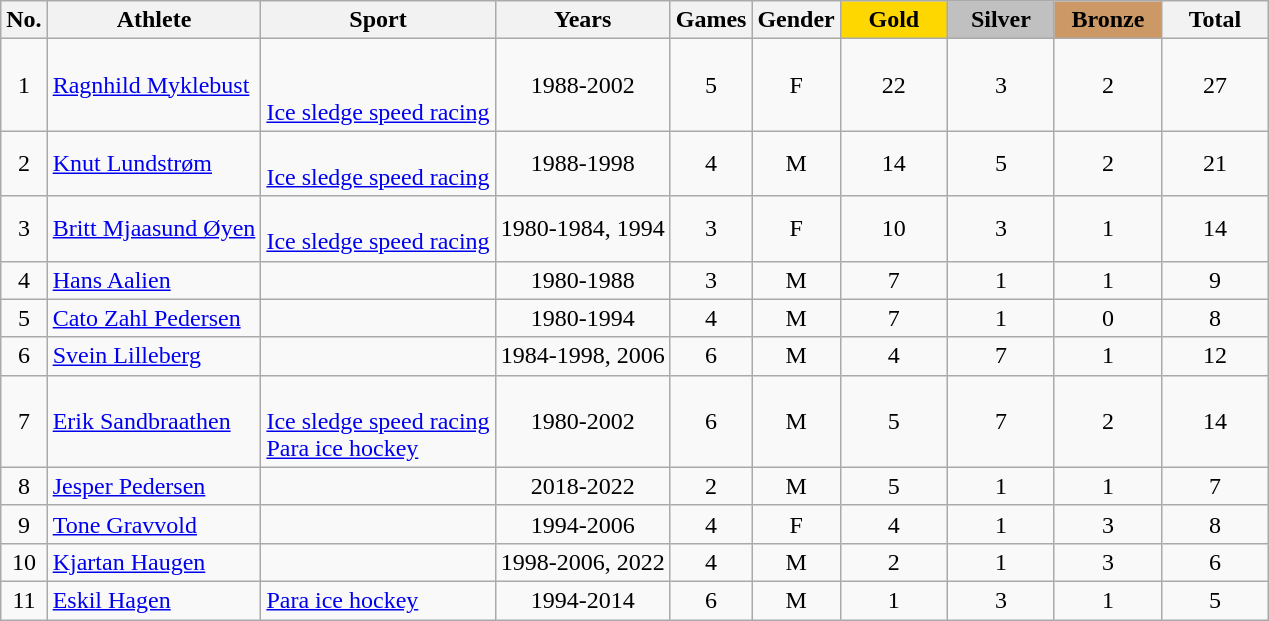<table class="wikitable sortable">
<tr>
<th>No.</th>
<th>Athlete</th>
<th>Sport</th>
<th>Years</th>
<th>Games</th>
<th>Gender</th>
<th style="background:gold; width:4.0em; font-weight:bold;">Gold</th>
<th style="background:silver; width:4.0em; font-weight:bold;">Silver</th>
<th style="background:#c96; width:4.0em; font-weight:bold;">Bronze</th>
<th style="width:4.0em;">Total</th>
</tr>
<tr align=center>
<td>1</td>
<td align=left><a href='#'>Ragnhild Myklebust</a></td>
<td align=left><br><br><a href='#'>Ice sledge speed racing</a></td>
<td>1988-2002</td>
<td>5</td>
<td>F</td>
<td>22</td>
<td>3</td>
<td>2</td>
<td>27</td>
</tr>
<tr align=center>
<td>2</td>
<td align=left><a href='#'>Knut Lundstrøm</a></td>
<td align=left><br><a href='#'>Ice sledge speed racing</a></td>
<td>1988-1998</td>
<td>4</td>
<td>M</td>
<td>14</td>
<td>5</td>
<td>2</td>
<td>21</td>
</tr>
<tr align=center>
<td>3</td>
<td align=left><a href='#'>Britt Mjaasund Øyen</a></td>
<td align=left><br><a href='#'>Ice sledge speed racing</a></td>
<td>1980-1984, 1994</td>
<td>3</td>
<td>F</td>
<td>10</td>
<td>3</td>
<td>1</td>
<td>14</td>
</tr>
<tr align=center>
<td>4</td>
<td align=left><a href='#'>Hans Aalien</a></td>
<td align=left></td>
<td>1980-1988</td>
<td>3</td>
<td>M</td>
<td>7</td>
<td>1</td>
<td>1</td>
<td>9</td>
</tr>
<tr align=center>
<td>5</td>
<td align=left><a href='#'>Cato Zahl Pedersen</a></td>
<td align=left><br></td>
<td>1980-1994</td>
<td>4</td>
<td>M</td>
<td>7</td>
<td>1</td>
<td>0</td>
<td>8</td>
</tr>
<tr align=center>
<td>6</td>
<td align=left><a href='#'>Svein Lilleberg</a></td>
<td align=left></td>
<td>1984-1998, 2006</td>
<td>6</td>
<td>M</td>
<td>4</td>
<td>7</td>
<td>1</td>
<td>12</td>
</tr>
<tr align=center>
<td>7</td>
<td align=left><a href='#'>Erik Sandbraathen</a></td>
<td align=left><br><a href='#'>Ice sledge speed racing</a><br><a href='#'>Para ice hockey</a></td>
<td>1980-2002</td>
<td>6</td>
<td>M</td>
<td>5</td>
<td>7</td>
<td>2</td>
<td>14</td>
</tr>
<tr align=center>
<td>8</td>
<td align=left><a href='#'>Jesper Pedersen</a></td>
<td align=left></td>
<td>2018-2022</td>
<td>2</td>
<td>M</td>
<td>5</td>
<td>1</td>
<td>1</td>
<td>7</td>
</tr>
<tr align=center>
<td>9</td>
<td align=left><a href='#'>Tone Gravvold</a></td>
<td align=left></td>
<td>1994-2006</td>
<td>4</td>
<td>F</td>
<td>4</td>
<td>1</td>
<td>3</td>
<td>8</td>
</tr>
<tr align=center>
<td>10</td>
<td align=left><a href='#'>Kjartan Haugen</a></td>
<td align=left></td>
<td>1998-2006, 2022</td>
<td>4</td>
<td>M</td>
<td>2</td>
<td>1</td>
<td>3</td>
<td>6</td>
</tr>
<tr align=center>
<td>11</td>
<td align=left><a href='#'>Eskil Hagen</a></td>
<td align=left><a href='#'>Para ice hockey</a></td>
<td>1994-2014</td>
<td>6</td>
<td>M</td>
<td>1</td>
<td>3</td>
<td>1</td>
<td>5</td>
</tr>
</table>
